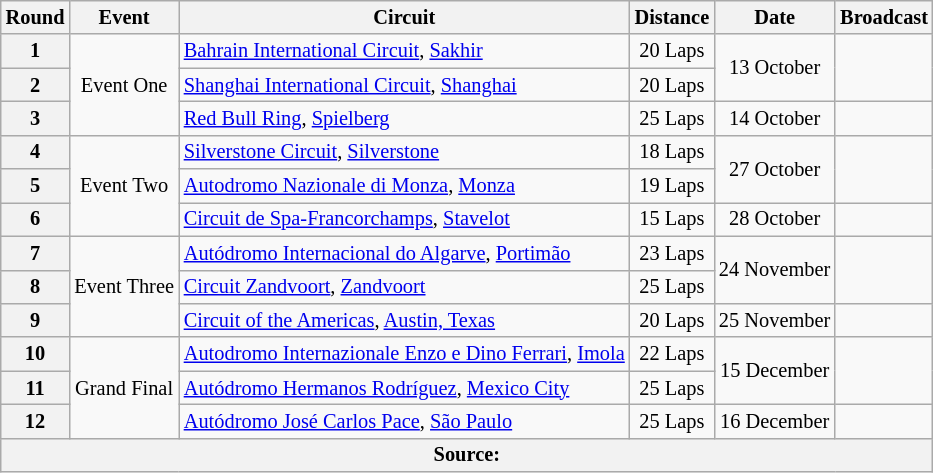<table class="wikitable" style="font-size: 85%;">
<tr>
<th data-sort-type="number">Round</th>
<th>Event</th>
<th>Circuit</th>
<th>Distance</th>
<th>Date</th>
<th>Broadcast</th>
</tr>
<tr>
<th>1</th>
<td rowspan="3" style="text-align:center">Event One</td>
<td> <a href='#'>Bahrain International Circuit</a>, <a href='#'>Sakhir</a></td>
<td style="text-align:center">20 Laps</td>
<td rowspan="2" style="text-align:center">13 October</td>
<td rowspan="2"></td>
</tr>
<tr>
<th>2</th>
<td> <a href='#'>Shanghai International Circuit</a>, <a href='#'>Shanghai</a></td>
<td style="text-align:center">20 Laps</td>
</tr>
<tr>
<th>3</th>
<td> <a href='#'>Red Bull Ring</a>, <a href='#'>Spielberg</a></td>
<td style="text-align:center">25 Laps</td>
<td rowspan="1" style="text-align:center">14 October</td>
<td rowspan="1"></td>
</tr>
<tr>
<th>4</th>
<td rowspan="3" style="text-align:center">Event Two</td>
<td> <a href='#'>Silverstone Circuit</a>, <a href='#'>Silverstone</a></td>
<td style="text-align:center">18 Laps</td>
<td rowspan="2" style="text-align:center">27 October</td>
<td rowspan="2"></td>
</tr>
<tr>
<th>5</th>
<td> <a href='#'>Autodromo Nazionale di Monza</a>, <a href='#'>Monza</a></td>
<td style="text-align:center">19 Laps</td>
</tr>
<tr>
<th>6</th>
<td> <a href='#'>Circuit de Spa-Francorchamps</a>, <a href='#'>Stavelot</a></td>
<td style="text-align:center">15 Laps</td>
<td rowspan="1" style="text-align:center">28 October</td>
<td rowspan="1"></td>
</tr>
<tr>
<th>7</th>
<td rowspan="3" style="text-align:center">Event Three</td>
<td> <a href='#'>Autódromo Internacional do Algarve</a>, <a href='#'>Portimão</a></td>
<td style="text-align:center">23 Laps</td>
<td rowspan="2" style="text-align:center">24 November</td>
<td rowspan="2"></td>
</tr>
<tr>
<th>8</th>
<td> <a href='#'>Circuit Zandvoort</a>, <a href='#'>Zandvoort</a></td>
<td style="text-align:center">25 Laps</td>
</tr>
<tr>
<th>9</th>
<td> <a href='#'>Circuit of the Americas</a>, <a href='#'>Austin, Texas</a></td>
<td style="text-align:center">20 Laps</td>
<td rowspan="1" style="text-align:center">25 November</td>
<td rowspan="1"></td>
</tr>
<tr>
<th>10</th>
<td rowspan="3" style="text-align:center">Grand Final</td>
<td> <a href='#'>Autodromo Internazionale Enzo e Dino Ferrari</a>, <a href='#'>Imola</a></td>
<td style="text-align:center">22 Laps</td>
<td rowspan="2" style="text-align:center">15 December</td>
<td rowspan="2"></td>
</tr>
<tr>
<th>11</th>
<td> <a href='#'>Autódromo Hermanos Rodríguez</a>, <a href='#'>Mexico City</a></td>
<td style="text-align:center">25 Laps</td>
</tr>
<tr>
<th>12</th>
<td> <a href='#'>Autódromo José Carlos Pace</a>, <a href='#'>São Paulo</a></td>
<td style="text-align:center">25 Laps</td>
<td rowspan="1" style="text-align:center">16 December</td>
<td rowspan="1"></td>
</tr>
<tr>
<th colspan="6" style="text-align:center"><strong>Source</strong>:</th>
</tr>
</table>
